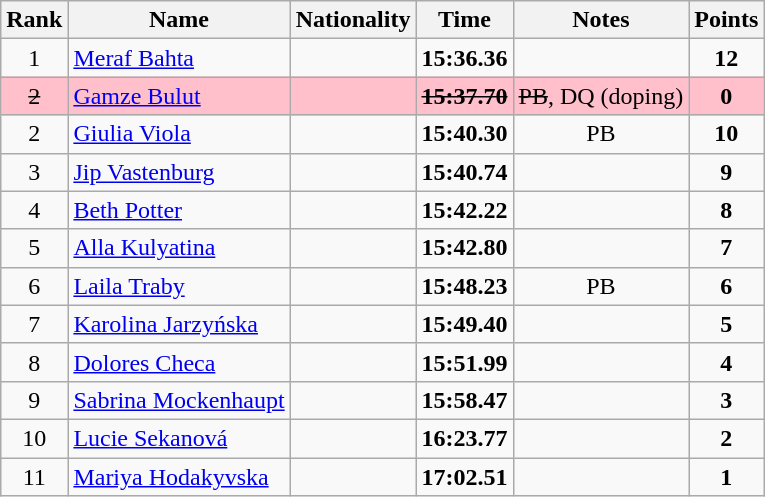<table class="wikitable sortable" style="text-align:center">
<tr>
<th>Rank</th>
<th>Name</th>
<th>Nationality</th>
<th>Time</th>
<th>Notes</th>
<th>Points</th>
</tr>
<tr>
<td>1</td>
<td align=left><a href='#'>Meraf Bahta</a></td>
<td align=left></td>
<td><strong>15:36.36</strong></td>
<td></td>
<td><strong>12</strong></td>
</tr>
<tr bgcolor=pink>
<td><s>2 </s></td>
<td align=left><a href='#'>Gamze Bulut</a></td>
<td align=left></td>
<td><s><strong>15:37.70</strong> </s></td>
<td><s>PB</s>, DQ (doping)</td>
<td><strong>0</strong></td>
</tr>
<tr>
<td>2</td>
<td align=left><a href='#'>Giulia Viola</a></td>
<td align=left></td>
<td><strong>15:40.30</strong></td>
<td>PB</td>
<td><strong>10</strong></td>
</tr>
<tr>
<td>3</td>
<td align=left><a href='#'>Jip Vastenburg</a></td>
<td align=left></td>
<td><strong>15:40.74</strong></td>
<td></td>
<td><strong>9</strong></td>
</tr>
<tr>
<td>4</td>
<td align=left><a href='#'>Beth Potter</a></td>
<td align=left></td>
<td><strong>15:42.22</strong></td>
<td></td>
<td><strong>8</strong></td>
</tr>
<tr>
<td>5</td>
<td align=left><a href='#'>Alla Kulyatina</a></td>
<td align=left></td>
<td><strong>15:42.80</strong></td>
<td></td>
<td><strong>7</strong></td>
</tr>
<tr>
<td>6</td>
<td align=left><a href='#'>Laila Traby</a></td>
<td align=left></td>
<td><strong>15:48.23</strong></td>
<td>PB</td>
<td><strong>6</strong></td>
</tr>
<tr>
<td>7</td>
<td align=left><a href='#'>Karolina Jarzyńska</a></td>
<td align=left></td>
<td><strong>15:49.40</strong></td>
<td></td>
<td><strong>5</strong></td>
</tr>
<tr>
<td>8</td>
<td align=left><a href='#'>Dolores Checa</a></td>
<td align=left></td>
<td><strong>15:51.99</strong></td>
<td></td>
<td><strong>4</strong></td>
</tr>
<tr>
<td>9</td>
<td align=left><a href='#'>Sabrina Mockenhaupt</a></td>
<td align=left></td>
<td><strong>15:58.47</strong></td>
<td></td>
<td><strong>3</strong></td>
</tr>
<tr>
<td>10</td>
<td align=left><a href='#'>Lucie Sekanová</a></td>
<td align=left></td>
<td><strong>16:23.77</strong></td>
<td></td>
<td><strong>2</strong></td>
</tr>
<tr>
<td>11</td>
<td align=left><a href='#'>Mariya Hodakyvska</a></td>
<td align=left></td>
<td><strong>17:02.51</strong></td>
<td></td>
<td><strong>1</strong></td>
</tr>
</table>
